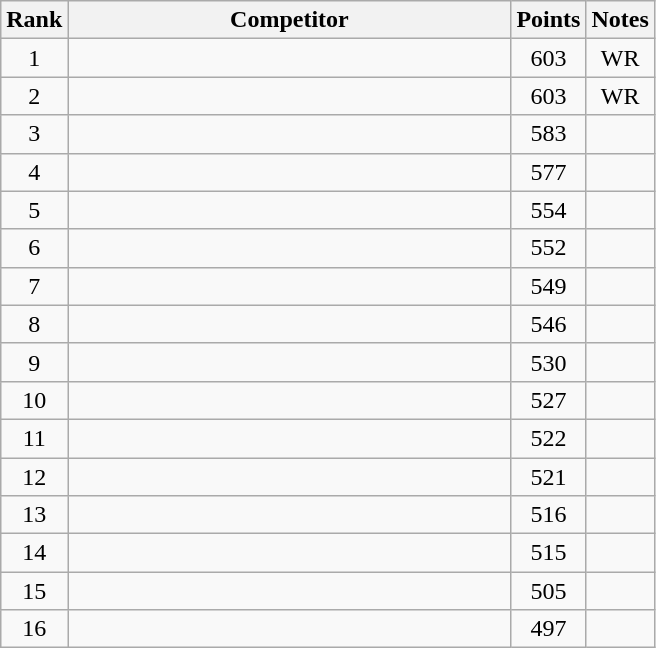<table class="wikitable" style="text-align:center">
<tr>
<th>Rank</th>
<th style="width:18em">Competitor</th>
<th>Points</th>
<th>Notes</th>
</tr>
<tr>
<td>1</td>
<td style="text-align:left"></td>
<td>603</td>
<td>WR</td>
</tr>
<tr>
<td>2</td>
<td style="text-align:left"></td>
<td>603</td>
<td>WR</td>
</tr>
<tr>
<td>3</td>
<td style="text-align:left"></td>
<td>583</td>
<td></td>
</tr>
<tr>
<td>4</td>
<td style="text-align:left"></td>
<td>577</td>
<td></td>
</tr>
<tr>
<td>5</td>
<td style="text-align:left"></td>
<td>554</td>
<td></td>
</tr>
<tr>
<td>6</td>
<td style="text-align:left"></td>
<td>552</td>
<td></td>
</tr>
<tr>
<td>7</td>
<td style="text-align:left"></td>
<td>549</td>
<td></td>
</tr>
<tr>
<td>8</td>
<td style="text-align:left"></td>
<td>546</td>
<td></td>
</tr>
<tr>
<td>9</td>
<td style="text-align:left"></td>
<td>530</td>
<td></td>
</tr>
<tr>
<td>10</td>
<td style="text-align:left"></td>
<td>527</td>
<td></td>
</tr>
<tr>
<td>11</td>
<td style="text-align:left"></td>
<td>522</td>
<td></td>
</tr>
<tr>
<td>12</td>
<td style="text-align:left"></td>
<td>521</td>
<td></td>
</tr>
<tr>
<td>13</td>
<td style="text-align:left"></td>
<td>516</td>
<td></td>
</tr>
<tr>
<td>14</td>
<td style="text-align:left"></td>
<td>515</td>
<td></td>
</tr>
<tr>
<td>15</td>
<td style="text-align:left"></td>
<td>505</td>
<td></td>
</tr>
<tr>
<td>16</td>
<td style="text-align:left"></td>
<td>497</td>
<td></td>
</tr>
</table>
